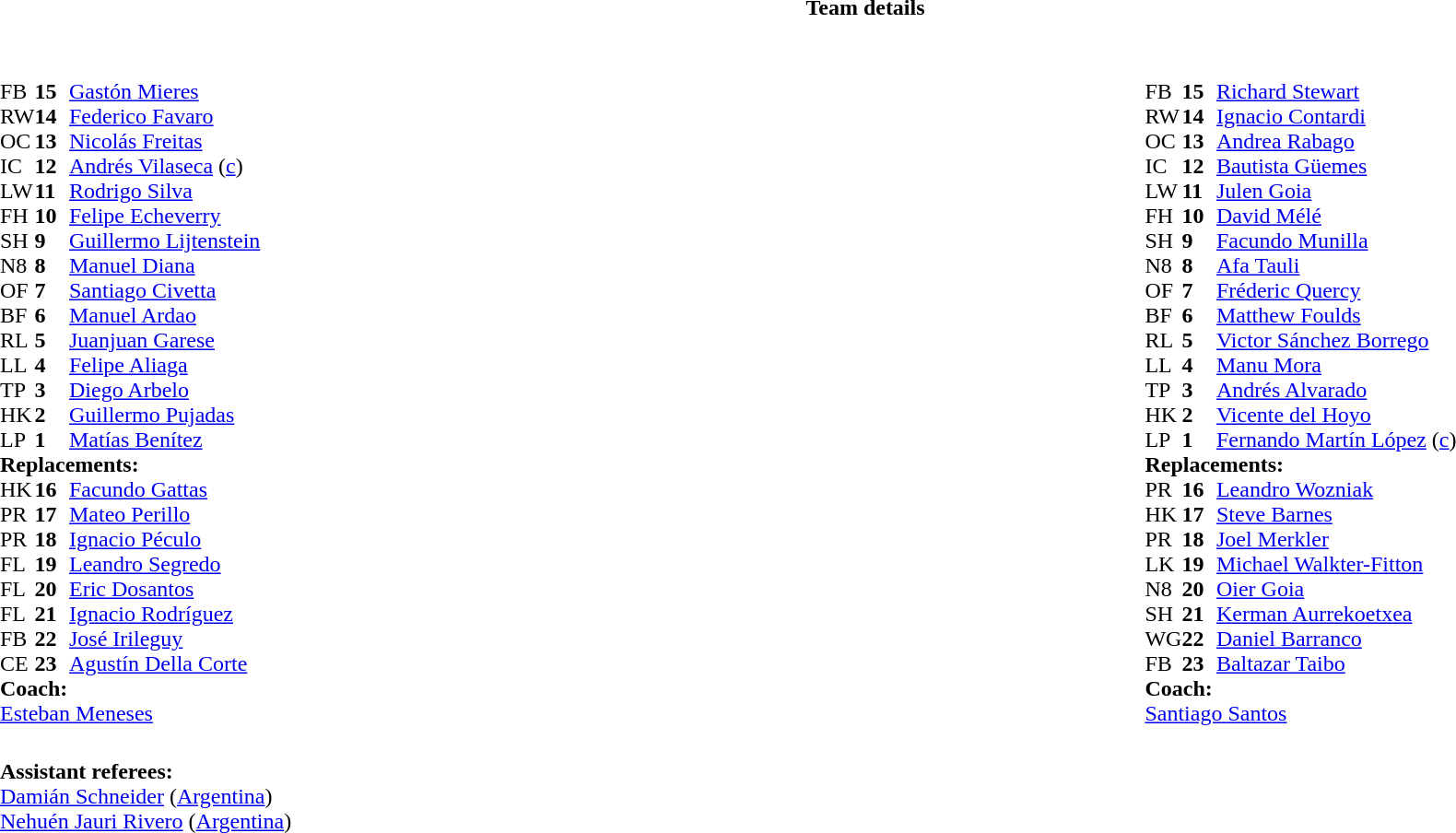<table border="0" class="collapsible collapsed" style="width:100%">
<tr>
<th>Team details</th>
</tr>
<tr>
<td><br><table style="width:100%">
<tr>
<td style="vertical-align:top; width:50%"><br><table cellspacing="0" cellpadding="0">
<tr>
<th width="25"></th>
<th width="25"></th>
</tr>
<tr>
<td>FB</td>
<td><strong>15</strong></td>
<td><a href='#'>Gastón Mieres</a></td>
<td></td>
<td></td>
</tr>
<tr>
<td>RW</td>
<td><strong>14</strong></td>
<td><a href='#'>Federico Favaro</a></td>
</tr>
<tr>
<td>OC</td>
<td><strong>13</strong></td>
<td><a href='#'>Nicolás Freitas</a></td>
<td></td>
<td></td>
</tr>
<tr>
<td>IC</td>
<td><strong>12</strong></td>
<td><a href='#'>Andrés Vilaseca</a> (<a href='#'>c</a>)</td>
</tr>
<tr>
<td>LW</td>
<td><strong>11</strong></td>
<td><a href='#'>Rodrigo Silva</a></td>
</tr>
<tr>
<td>FH</td>
<td><strong>10</strong></td>
<td><a href='#'>Felipe Echeverry</a></td>
</tr>
<tr>
<td>SH</td>
<td><strong>9</strong></td>
<td><a href='#'>Guillermo Lijtenstein</a></td>
<td></td>
<td></td>
</tr>
<tr>
<td>N8</td>
<td><strong>8</strong></td>
<td><a href='#'>Manuel Diana</a></td>
<td></td>
<td></td>
</tr>
<tr>
<td>OF</td>
<td><strong>7</strong></td>
<td><a href='#'>Santiago Civetta</a></td>
</tr>
<tr>
<td>BF</td>
<td><strong>6</strong></td>
<td><a href='#'>Manuel Ardao</a></td>
<td></td>
<td></td>
</tr>
<tr>
<td>RL</td>
<td><strong>5</strong></td>
<td><a href='#'>Juanjuan Garese</a></td>
</tr>
<tr>
<td>LL</td>
<td><strong>4</strong></td>
<td><a href='#'>Felipe Aliaga</a></td>
</tr>
<tr>
<td>TP</td>
<td><strong>3</strong></td>
<td><a href='#'>Diego Arbelo</a></td>
<td></td>
<td></td>
</tr>
<tr>
<td>HK</td>
<td><strong>2</strong></td>
<td><a href='#'>Guillermo Pujadas</a></td>
<td></td>
<td></td>
</tr>
<tr>
<td>LP</td>
<td><strong>1</strong></td>
<td><a href='#'>Matías Benítez</a></td>
<td></td>
<td></td>
</tr>
<tr>
<td colspan="3"><strong>Replacements:</strong></td>
</tr>
<tr>
<td>HK</td>
<td><strong>16</strong></td>
<td><a href='#'>Facundo Gattas</a></td>
<td></td>
<td></td>
</tr>
<tr>
<td>PR</td>
<td><strong>17</strong></td>
<td><a href='#'>Mateo Perillo</a></td>
<td></td>
<td></td>
</tr>
<tr>
<td>PR</td>
<td><strong>18</strong></td>
<td><a href='#'>Ignacio Péculo</a></td>
<td></td>
<td></td>
</tr>
<tr>
<td>FL</td>
<td><strong>19</strong></td>
<td><a href='#'>Leandro Segredo</a></td>
<td></td>
<td></td>
</tr>
<tr>
<td>FL</td>
<td><strong>20</strong></td>
<td><a href='#'>Eric Dosantos</a></td>
<td></td>
<td></td>
</tr>
<tr>
<td>FL</td>
<td><strong>21</strong></td>
<td><a href='#'>Ignacio Rodríguez</a></td>
<td></td>
<td></td>
</tr>
<tr>
<td>FB</td>
<td><strong>22</strong></td>
<td><a href='#'>José Irileguy</a></td>
<td></td>
<td></td>
</tr>
<tr>
<td>CE</td>
<td><strong>23</strong></td>
<td><a href='#'>Agustín Della Corte</a></td>
<td></td>
<td></td>
</tr>
<tr>
<td colspan="3"><strong>Coach:</strong></td>
</tr>
<tr>
<td colspan="4"> <a href='#'>Esteban Meneses</a></td>
</tr>
</table>
</td>
<td style="vertical-align:top"></td>
<td style="vertical-align:top;width:50%"><br><table cellspacing="0" cellpadding="0" style="margin:auto">
<tr>
<th width="25"></th>
<th width="25"></th>
</tr>
<tr>
<td>FB</td>
<td><strong>15</strong></td>
<td><a href='#'>Richard Stewart</a></td>
</tr>
<tr>
<td>RW</td>
<td><strong>14</strong></td>
<td><a href='#'>Ignacio Contardi</a></td>
<td></td>
<td></td>
</tr>
<tr>
<td>OC</td>
<td><strong>13</strong></td>
<td><a href='#'>Andrea Rabago</a></td>
</tr>
<tr>
<td>IC</td>
<td><strong>12</strong></td>
<td><a href='#'>Bautista Güemes</a></td>
</tr>
<tr>
<td>LW</td>
<td><strong>11</strong></td>
<td><a href='#'>Julen Goia</a></td>
</tr>
<tr>
<td>FH</td>
<td><strong>10</strong></td>
<td><a href='#'>David Mélé</a></td>
<td></td>
<td></td>
</tr>
<tr>
<td>SH</td>
<td><strong>9</strong></td>
<td><a href='#'>Facundo Munilla</a></td>
<td></td>
<td></td>
</tr>
<tr>
<td>N8</td>
<td><strong>8</strong></td>
<td><a href='#'>Afa Tauli</a></td>
</tr>
<tr>
<td>OF</td>
<td><strong>7</strong></td>
<td><a href='#'>Fréderic Quercy</a></td>
<td></td>
<td></td>
</tr>
<tr>
<td>BF</td>
<td><strong>6</strong></td>
<td><a href='#'>Matthew Foulds</a></td>
<td></td>
</tr>
<tr>
<td>RL</td>
<td><strong>5</strong></td>
<td><a href='#'>Victor Sánchez Borrego</a></td>
<td></td>
</tr>
<tr>
<td>LL</td>
<td><strong>4</strong></td>
<td><a href='#'>Manu Mora</a></td>
<td></td>
<td></td>
</tr>
<tr>
<td>TP</td>
<td><strong>3</strong></td>
<td><a href='#'>Andrés Alvarado</a></td>
<td></td>
<td></td>
</tr>
<tr>
<td>HK</td>
<td><strong>2</strong></td>
<td><a href='#'>Vicente del Hoyo</a></td>
<td></td>
<td></td>
</tr>
<tr>
<td>LP</td>
<td><strong>1</strong></td>
<td><a href='#'>Fernando Martín López</a> (<a href='#'>c</a>)</td>
<td></td>
<td></td>
</tr>
<tr>
<td colspan="3"><strong>Replacements:</strong></td>
</tr>
<tr>
<td>PR</td>
<td><strong>16</strong></td>
<td><a href='#'>Leandro Wozniak</a></td>
<td></td>
<td></td>
</tr>
<tr>
<td>HK</td>
<td><strong>17</strong></td>
<td><a href='#'>Steve Barnes</a></td>
<td></td>
<td></td>
</tr>
<tr>
<td>PR</td>
<td><strong>18</strong></td>
<td><a href='#'>Joel Merkler</a></td>
<td></td>
<td></td>
</tr>
<tr>
<td>LK</td>
<td><strong>19</strong></td>
<td><a href='#'>Michael Walkter-Fitton</a></td>
<td></td>
<td></td>
</tr>
<tr>
<td>N8</td>
<td><strong>20</strong></td>
<td><a href='#'>Oier Goia</a></td>
<td></td>
<td></td>
</tr>
<tr>
<td>SH</td>
<td><strong>21</strong></td>
<td><a href='#'>Kerman Aurrekoetxea</a></td>
<td></td>
<td></td>
</tr>
<tr>
<td>WG</td>
<td><strong>22</strong></td>
<td><a href='#'>Daniel Barranco</a></td>
<td></td>
<td></td>
</tr>
<tr>
<td>FB</td>
<td><strong>23</strong></td>
<td><a href='#'>Baltazar Taibo</a></td>
<td></td>
<td></td>
</tr>
<tr>
<td colspan="3"><strong>Coach:</strong></td>
</tr>
<tr>
<td colspan="4"> <a href='#'>Santiago Santos</a></td>
</tr>
</table>
</td>
</tr>
</table>
<table style="width:100%">
<tr>
<td><br><strong>Assistant referees:</strong>
<br><a href='#'>Damián Schneider</a> (<a href='#'>Argentina</a>)
<br><a href='#'>Nehuén Jauri Rivero</a> (<a href='#'>Argentina</a>)</td>
</tr>
</table>
</td>
</tr>
</table>
